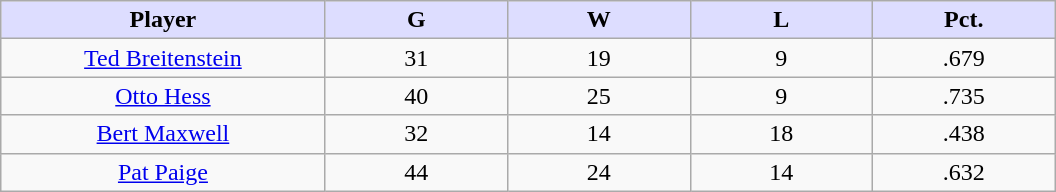<table class="wikitable sortable">
<tr>
<th style="background:#ddf; width:16%;">Player</th>
<th style="background:#ddf; width:9%;">G</th>
<th style="background:#ddf; width:9%;">W</th>
<th style="background:#ddf; width:9%;">L</th>
<th style="background:#ddf; width:9%;">Pct.</th>
</tr>
<tr style="text-align:center;">
<td><a href='#'>Ted Breitenstein</a></td>
<td>31</td>
<td>19</td>
<td>9</td>
<td>.679</td>
</tr>
<tr style="text-align:center;">
<td><a href='#'>Otto Hess</a></td>
<td>40</td>
<td>25</td>
<td>9</td>
<td>.735</td>
</tr>
<tr style="text-align:center;">
<td><a href='#'>Bert Maxwell</a></td>
<td>32</td>
<td>14</td>
<td>18</td>
<td>.438</td>
</tr>
<tr style="text-align:center;">
<td><a href='#'>Pat Paige</a></td>
<td>44</td>
<td>24</td>
<td>14</td>
<td>.632</td>
</tr>
</table>
